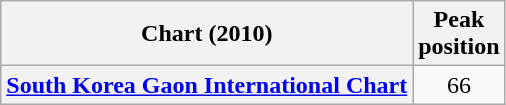<table class="wikitable plainrowheaders" style="text-align:center;">
<tr>
<th scope="col">Chart (2010)</th>
<th scope="col">Peak<br>position</th>
</tr>
<tr>
<th scope="row"><a href='#'>South Korea Gaon International Chart</a></th>
<td>66</td>
</tr>
</table>
